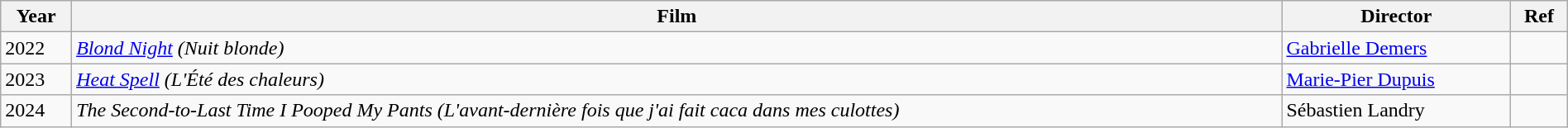<table class="wikitable sortable"  width=100%>
<tr>
<th>Year</th>
<th>Film</th>
<th>Director</th>
<th>Ref</th>
</tr>
<tr>
<td>2022</td>
<td><em><a href='#'>Blond Night</a> (Nuit blonde)</em></td>
<td><a href='#'>Gabrielle Demers</a></td>
<td></td>
</tr>
<tr>
<td>2023</td>
<td><em><a href='#'>Heat Spell</a> (L'Été des chaleurs)</em></td>
<td><a href='#'>Marie-Pier Dupuis</a></td>
<td></td>
</tr>
<tr>
<td>2024</td>
<td><em>The Second-to-Last Time I Pooped My Pants (L'avant-dernière fois que j'ai fait caca dans mes culottes)</em></td>
<td>Sébastien Landry</td>
<td></td>
</tr>
</table>
